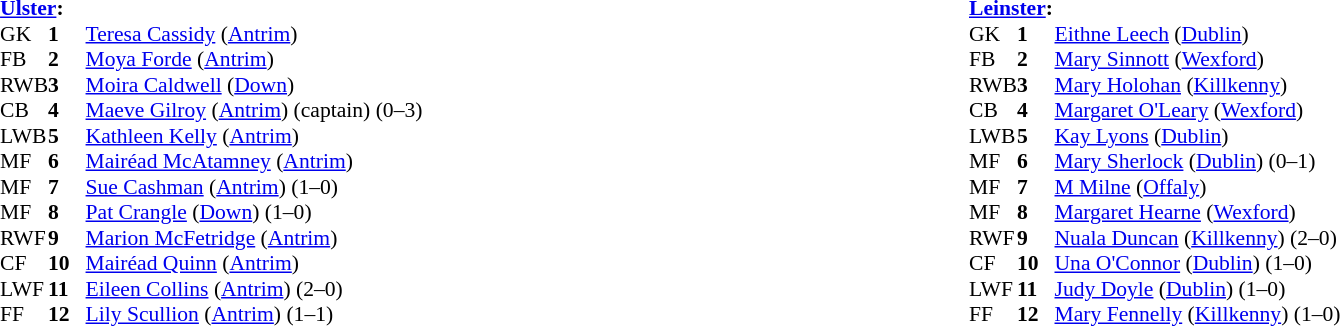<table width="100%">
<tr>
<td valign="top"></td>
<td valign="top" width="50%"><br><table style="font-size: 90%" cellspacing="0" cellpadding="0" align=center>
<tr>
<td colspan="4"><strong><a href='#'>Ulster</a>:</strong></td>
</tr>
<tr>
<th width="25"></th>
<th width="25"></th>
</tr>
<tr>
<td>GK</td>
<td><strong>1</strong></td>
<td><a href='#'>Teresa Cassidy</a> (<a href='#'>Antrim</a>)</td>
</tr>
<tr>
<td>FB</td>
<td><strong>2</strong></td>
<td><a href='#'>Moya Forde</a> (<a href='#'>Antrim</a>)</td>
</tr>
<tr>
<td>RWB</td>
<td><strong>3</strong></td>
<td><a href='#'>Moira Caldwell</a> (<a href='#'>Down</a>)</td>
</tr>
<tr>
<td>CB</td>
<td><strong>4</strong></td>
<td><a href='#'>Maeve Gilroy</a> (<a href='#'>Antrim</a>) (captain) (0–3)</td>
</tr>
<tr>
<td>LWB</td>
<td><strong>5</strong></td>
<td><a href='#'>Kathleen Kelly</a> (<a href='#'>Antrim</a>)</td>
</tr>
<tr>
<td>MF</td>
<td><strong>6</strong></td>
<td><a href='#'>Mairéad McAtamney</a> (<a href='#'>Antrim</a>)</td>
</tr>
<tr>
<td>MF</td>
<td><strong>7</strong></td>
<td><a href='#'>Sue Cashman</a> (<a href='#'>Antrim</a>) (1–0)</td>
</tr>
<tr>
<td>MF</td>
<td><strong>8</strong></td>
<td><a href='#'>Pat Crangle</a> (<a href='#'>Down</a>) (1–0)</td>
</tr>
<tr>
<td>RWF</td>
<td><strong>9</strong></td>
<td><a href='#'>Marion McFetridge</a> (<a href='#'>Antrim</a>)</td>
</tr>
<tr>
<td>CF</td>
<td><strong>10</strong></td>
<td><a href='#'>Mairéad Quinn</a> (<a href='#'>Antrim</a>)</td>
</tr>
<tr>
<td>LWF</td>
<td><strong>11</strong></td>
<td><a href='#'>Eileen Collins</a> (<a href='#'>Antrim</a>) (2–0)</td>
</tr>
<tr>
<td>FF</td>
<td><strong>12</strong></td>
<td><a href='#'>Lily Scullion</a> (<a href='#'>Antrim</a>) (1–1)</td>
</tr>
<tr>
</tr>
</table>
</td>
<td valign="top" width="50%"><br><table style="font-size: 90%" cellspacing="0" cellpadding="0" align=center>
<tr>
<td colspan="4"><strong><a href='#'>Leinster</a>:</strong></td>
</tr>
<tr>
<th width="25"></th>
<th width="25"></th>
</tr>
<tr>
<td>GK</td>
<td><strong>1</strong></td>
<td><a href='#'>Eithne Leech</a> (<a href='#'>Dublin</a>)</td>
</tr>
<tr>
<td>FB</td>
<td><strong>2</strong></td>
<td><a href='#'>Mary Sinnott</a> (<a href='#'>Wexford</a>)</td>
</tr>
<tr>
<td>RWB</td>
<td><strong>3</strong></td>
<td><a href='#'>Mary Holohan</a> (<a href='#'>Killkenny</a>)</td>
</tr>
<tr>
<td>CB</td>
<td><strong>4</strong></td>
<td><a href='#'>Margaret O'Leary</a> (<a href='#'>Wexford</a>)</td>
</tr>
<tr>
<td>LWB</td>
<td><strong>5</strong></td>
<td><a href='#'>Kay Lyons</a> (<a href='#'>Dublin</a>)</td>
</tr>
<tr>
<td>MF</td>
<td><strong>6</strong></td>
<td><a href='#'>Mary Sherlock</a> (<a href='#'>Dublin</a>) (0–1)</td>
</tr>
<tr>
<td>MF</td>
<td><strong>7</strong></td>
<td><a href='#'>M Milne</a> (<a href='#'>Offaly</a>)</td>
</tr>
<tr>
<td>MF</td>
<td><strong>8</strong></td>
<td><a href='#'>Margaret Hearne</a> (<a href='#'>Wexford</a>)</td>
</tr>
<tr>
<td>RWF</td>
<td><strong>9</strong></td>
<td><a href='#'>Nuala Duncan</a> (<a href='#'>Killkenny</a>) (2–0)</td>
</tr>
<tr>
<td>CF</td>
<td><strong>10</strong></td>
<td><a href='#'>Una O'Connor</a> (<a href='#'>Dublin</a>) (1–0)</td>
</tr>
<tr>
<td>LWF</td>
<td><strong>11</strong></td>
<td><a href='#'>Judy Doyle</a> (<a href='#'>Dublin</a>) (1–0)</td>
</tr>
<tr>
<td>FF</td>
<td><strong>12</strong></td>
<td><a href='#'>Mary Fennelly</a> (<a href='#'>Killkenny</a>) (1–0)</td>
</tr>
<tr>
</tr>
</table>
</td>
</tr>
</table>
